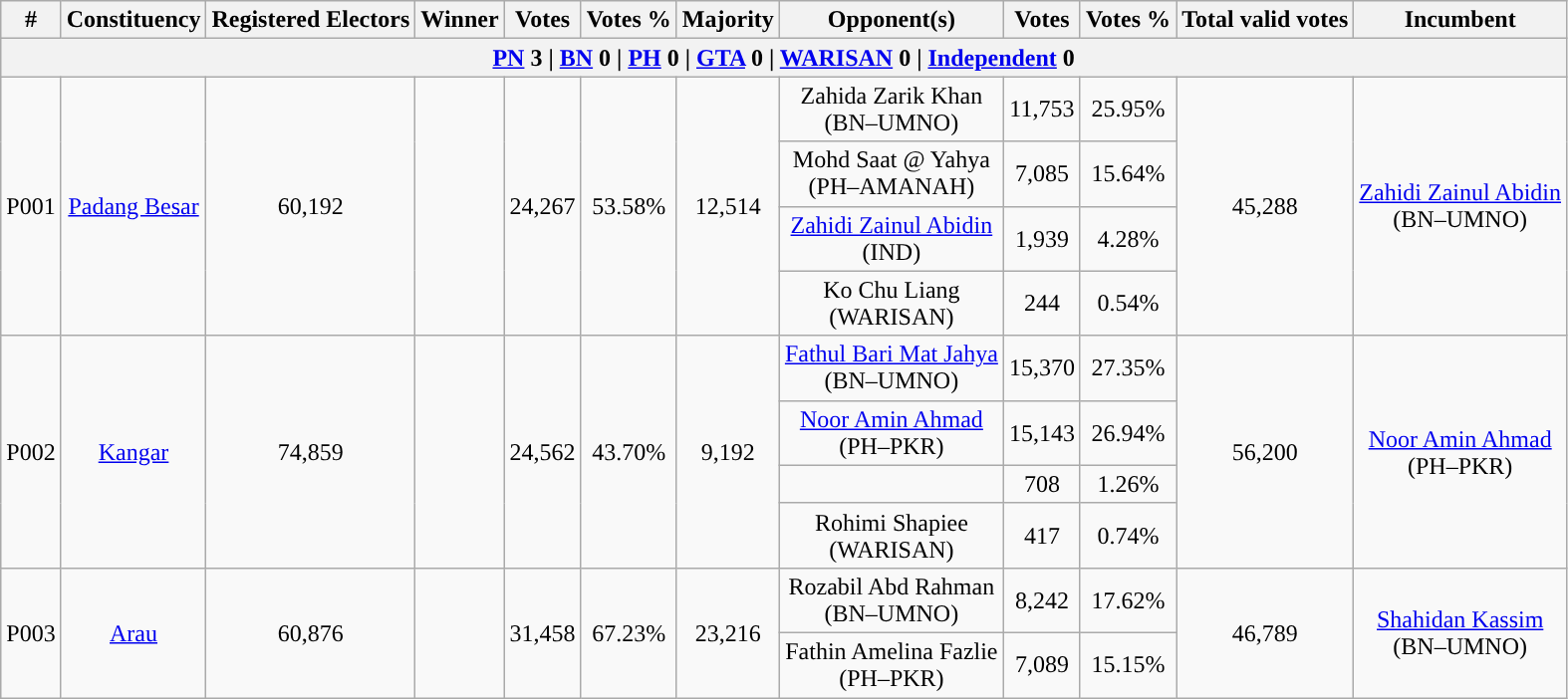<table class="wikitable sortable" style">
<tr>
<th>#</th>
<th>Constituency</th>
<th>Registered Electors</th>
<th>Winner</th>
<th>Votes</th>
<th>Votes %</th>
<th>Majority</th>
<th>Opponent(s)</th>
<th>Votes</th>
<th>Votes %</th>
<th>Total valid votes</th>
<th>Incumbent</th>
</tr>
<tr>
<th colspan="13"><a href='#'>PN</a> <strong>3</strong>  | <a href='#'>BN</a> <strong>0</strong> | <a href='#'>PH</a> <strong>0</strong> | <a href='#'>GTA</a> <strong>0</strong>  | <a href='#'>WARISAN</a> <strong>0</strong>  | <a href='#'>Independent</a> <strong>0</strong></th>
</tr>
<tr align="center">
<td rowspan=4>P001</td>
<td rowspan=4><a href='#'>Padang Besar</a></td>
<td rowspan=4>60,192</td>
<td rowspan=4><br></td>
<td rowspan=4>24,267</td>
<td rowspan=4>53.58%</td>
<td rowspan=4>12,514</td>
<td>Zahida Zarik Khan<br>(BN–UMNO)</td>
<td>11,753</td>
<td>25.95%</td>
<td rowspan=4>45,288</td>
<td rowspan=4><a href='#'>Zahidi Zainul Abidin</a><br>(BN–UMNO)</td>
</tr>
<tr align="center">
<td>Mohd Saat @ Yahya<br>(PH–AMANAH)</td>
<td>7,085</td>
<td>15.64%</td>
</tr>
<tr align="center">
<td><a href='#'>Zahidi Zainul Abidin</a><br>(IND)</td>
<td>1,939</td>
<td>4.28%</td>
</tr>
<tr align="center">
<td>Ko Chu Liang<br>(WARISAN)</td>
<td>244</td>
<td>0.54%</td>
</tr>
<tr align="center">
<td rowspan=4>P002</td>
<td rowspan=4><a href='#'>Kangar</a></td>
<td rowspan=4>74,859</td>
<td rowspan=4><br></td>
<td rowspan=4>24,562</td>
<td rowspan=4>43.70%</td>
<td rowspan=4>9,192</td>
<td><a href='#'>Fathul Bari Mat Jahya</a><br>(BN–UMNO)</td>
<td>15,370</td>
<td>27.35%</td>
<td rowspan=4>56,200</td>
<td rowspan=4><a href='#'>Noor Amin Ahmad</a><br>(PH–PKR)</td>
</tr>
<tr align="center">
<td><a href='#'>Noor Amin Ahmad</a><br>(PH–PKR)</td>
<td>15,143</td>
<td>26.94%</td>
</tr>
<tr align="center">
<td></td>
<td>708</td>
<td>1.26%</td>
</tr>
<tr align="center">
<td>Rohimi Shapiee<br>(WARISAN)</td>
<td>417</td>
<td>0.74%</td>
</tr>
<tr align="center">
<td rowspan=2>P003</td>
<td rowspan=2><a href='#'>Arau</a></td>
<td rowspan=2>60,876</td>
<td rowspan=2><br></td>
<td rowspan=2>31,458</td>
<td rowspan=2>67.23%</td>
<td rowspan=2>23,216</td>
<td>Rozabil Abd Rahman<br>(BN–UMNO)</td>
<td>8,242</td>
<td>17.62%</td>
<td rowspan=2>46,789</td>
<td rowspan=2><a href='#'>Shahidan Kassim</a><br>(BN–UMNO)</td>
</tr>
<tr align="center">
<td>Fathin Amelina Fazlie<br>(PH–PKR)</td>
<td>7,089</td>
<td>15.15%</td>
</tr>
</table>
